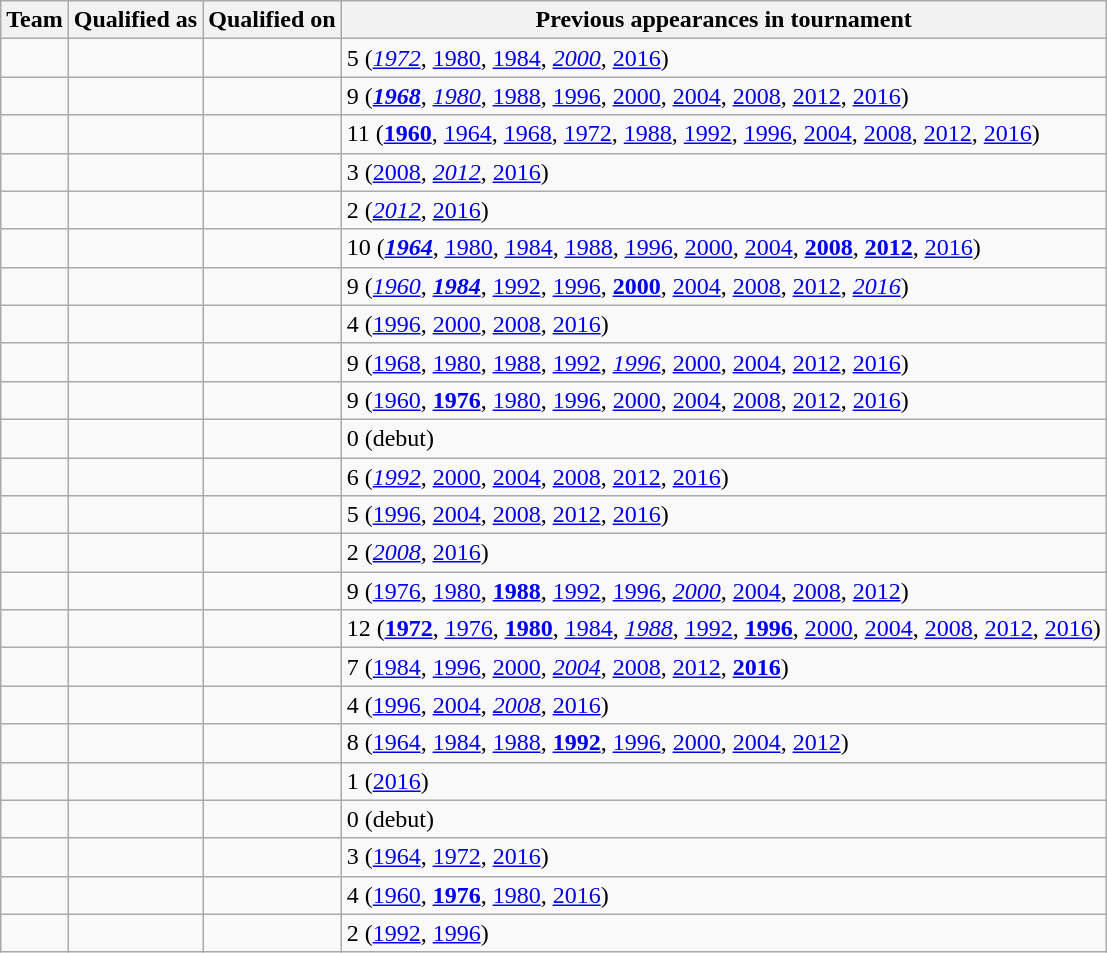<table class="wikitable sortable">
<tr>
<th>Team</th>
<th>Qualified as</th>
<th>Qualified on</th>
<th data-sort-type="number">Previous appearances in tournament</th>
</tr>
<tr>
<td></td>
<td></td>
<td></td>
<td>5 (<em><a href='#'>1972</a></em>, <a href='#'>1980</a>, <a href='#'>1984</a>, <em><a href='#'>2000</a></em>, <a href='#'>2016</a>)</td>
</tr>
<tr>
<td><em></em></td>
<td></td>
<td></td>
<td>9 (<strong><em><a href='#'>1968</a></em></strong>, <em><a href='#'>1980</a></em>, <a href='#'>1988</a>, <a href='#'>1996</a>, <a href='#'>2000</a>, <a href='#'>2004</a>, <a href='#'>2008</a>, <a href='#'>2012</a>, <a href='#'>2016</a>)</td>
</tr>
<tr>
<td><em></em></td>
<td></td>
<td></td>
<td>11 (<strong><a href='#'>1960</a></strong>, <a href='#'>1964</a>, <a href='#'>1968</a>, <a href='#'>1972</a>, <a href='#'>1988</a>, <a href='#'>1992</a>, <a href='#'>1996</a>, <a href='#'>2004</a>, <a href='#'>2008</a>, <a href='#'>2012</a>, <a href='#'>2016</a>)</td>
</tr>
<tr>
<td></td>
<td></td>
<td></td>
<td>3 (<a href='#'>2008</a>, <em><a href='#'>2012</a></em>, <a href='#'>2016</a>)</td>
</tr>
<tr>
<td></td>
<td></td>
<td></td>
<td>2 (<em><a href='#'>2012</a></em>, <a href='#'>2016</a>)</td>
</tr>
<tr>
<td><em></em></td>
<td></td>
<td></td>
<td>10 (<strong><em><a href='#'>1964</a></em></strong>, <a href='#'>1980</a>, <a href='#'>1984</a>, <a href='#'>1988</a>, <a href='#'>1996</a>, <a href='#'>2000</a>, <a href='#'>2004</a>, <strong><a href='#'>2008</a></strong>, <strong><a href='#'>2012</a></strong>, <a href='#'>2016</a>)</td>
</tr>
<tr>
<td></td>
<td></td>
<td></td>
<td>9 (<em><a href='#'>1960</a></em>, <strong><em><a href='#'>1984</a></em></strong>, <a href='#'>1992</a>, <a href='#'>1996</a>, <strong><a href='#'>2000</a></strong>, <a href='#'>2004</a>, <a href='#'>2008</a>, <a href='#'>2012</a>, <em><a href='#'>2016</a></em>)</td>
</tr>
<tr>
<td></td>
<td></td>
<td></td>
<td>4 (<a href='#'>1996</a>, <a href='#'>2000</a>, <a href='#'>2008</a>, <a href='#'>2016</a>)</td>
</tr>
<tr>
<td><em></em></td>
<td></td>
<td></td>
<td>9 (<a href='#'>1968</a>, <a href='#'>1980</a>, <a href='#'>1988</a>, <a href='#'>1992</a>, <em><a href='#'>1996</a></em>, <a href='#'>2000</a>, <a href='#'>2004</a>, <a href='#'>2012</a>, <a href='#'>2016</a>)</td>
</tr>
<tr>
<td></td>
<td></td>
<td></td>
<td>9 (<a href='#'>1960</a>, <strong><a href='#'>1976</a></strong>, <a href='#'>1980</a>, <a href='#'>1996</a>, <a href='#'>2000</a>, <a href='#'>2004</a>, <a href='#'>2008</a>, <a href='#'>2012</a>, <a href='#'>2016</a>)</td>
</tr>
<tr>
<td></td>
<td></td>
<td></td>
<td>0 (debut)</td>
</tr>
<tr>
<td></td>
<td></td>
<td></td>
<td>6 (<em><a href='#'>1992</a></em>, <a href='#'>2000</a>, <a href='#'>2004</a>, <a href='#'>2008</a>, <a href='#'>2012</a>, <a href='#'>2016</a>)</td>
</tr>
<tr>
<td></td>
<td></td>
<td></td>
<td>5 (<a href='#'>1996</a>, <a href='#'>2004</a>, <a href='#'>2008</a>, <a href='#'>2012</a>, <a href='#'>2016</a>)</td>
</tr>
<tr>
<td></td>
<td></td>
<td></td>
<td>2 (<em><a href='#'>2008</a></em>, <a href='#'>2016</a>)</td>
</tr>
<tr>
<td><em></em></td>
<td></td>
<td></td>
<td>9 (<a href='#'>1976</a>, <a href='#'>1980</a>, <strong><a href='#'>1988</a></strong>, <a href='#'>1992</a>, <a href='#'>1996</a>, <em><a href='#'>2000</a></em>, <a href='#'>2004</a>, <a href='#'>2008</a>, <a href='#'>2012</a>)</td>
</tr>
<tr>
<td><em></em></td>
<td></td>
<td></td>
<td>12 (<strong><a href='#'>1972</a></strong>, <a href='#'>1976</a>, <strong><a href='#'>1980</a></strong>, <a href='#'>1984</a>, <em><a href='#'>1988</a></em>, <a href='#'>1992</a>, <strong><a href='#'>1996</a></strong>, <a href='#'>2000</a>, <a href='#'>2004</a>, <a href='#'>2008</a>, <a href='#'>2012</a>, <a href='#'>2016</a>)</td>
</tr>
<tr>
<td></td>
<td></td>
<td></td>
<td>7 (<a href='#'>1984</a>, <a href='#'>1996</a>, <a href='#'>2000</a>, <em><a href='#'>2004</a></em>, <a href='#'>2008</a>, <a href='#'>2012</a>, <strong><a href='#'>2016</a></strong>)</td>
</tr>
<tr>
<td></td>
<td></td>
<td></td>
<td>4 (<a href='#'>1996</a>, <a href='#'>2004</a>, <em><a href='#'>2008</a></em>, <a href='#'>2016</a>)</td>
</tr>
<tr>
<td><em></em></td>
<td></td>
<td></td>
<td>8 (<a href='#'>1964</a>, <a href='#'>1984</a>, <a href='#'>1988</a>, <strong><a href='#'>1992</a></strong>, <a href='#'>1996</a>, <a href='#'>2000</a>, <a href='#'>2004</a>, <a href='#'>2012</a>)</td>
</tr>
<tr>
<td></td>
<td></td>
<td></td>
<td>1 (<a href='#'>2016</a>)</td>
</tr>
<tr>
<td></td>
<td></td>
<td></td>
<td>0 (debut)</td>
</tr>
<tr>
<td><em></em></td>
<td></td>
<td></td>
<td>3 (<a href='#'>1964</a>, <a href='#'>1972</a>, <a href='#'>2016</a>)</td>
</tr>
<tr>
<td></td>
<td></td>
<td></td>
<td>4 (<a href='#'>1960</a>, <strong><a href='#'>1976</a></strong>, <a href='#'>1980</a>, <a href='#'>2016</a>)</td>
</tr>
<tr>
<td><em></em></td>
<td></td>
<td></td>
<td>2 (<a href='#'>1992</a>, <a href='#'>1996</a>)</td>
</tr>
</table>
